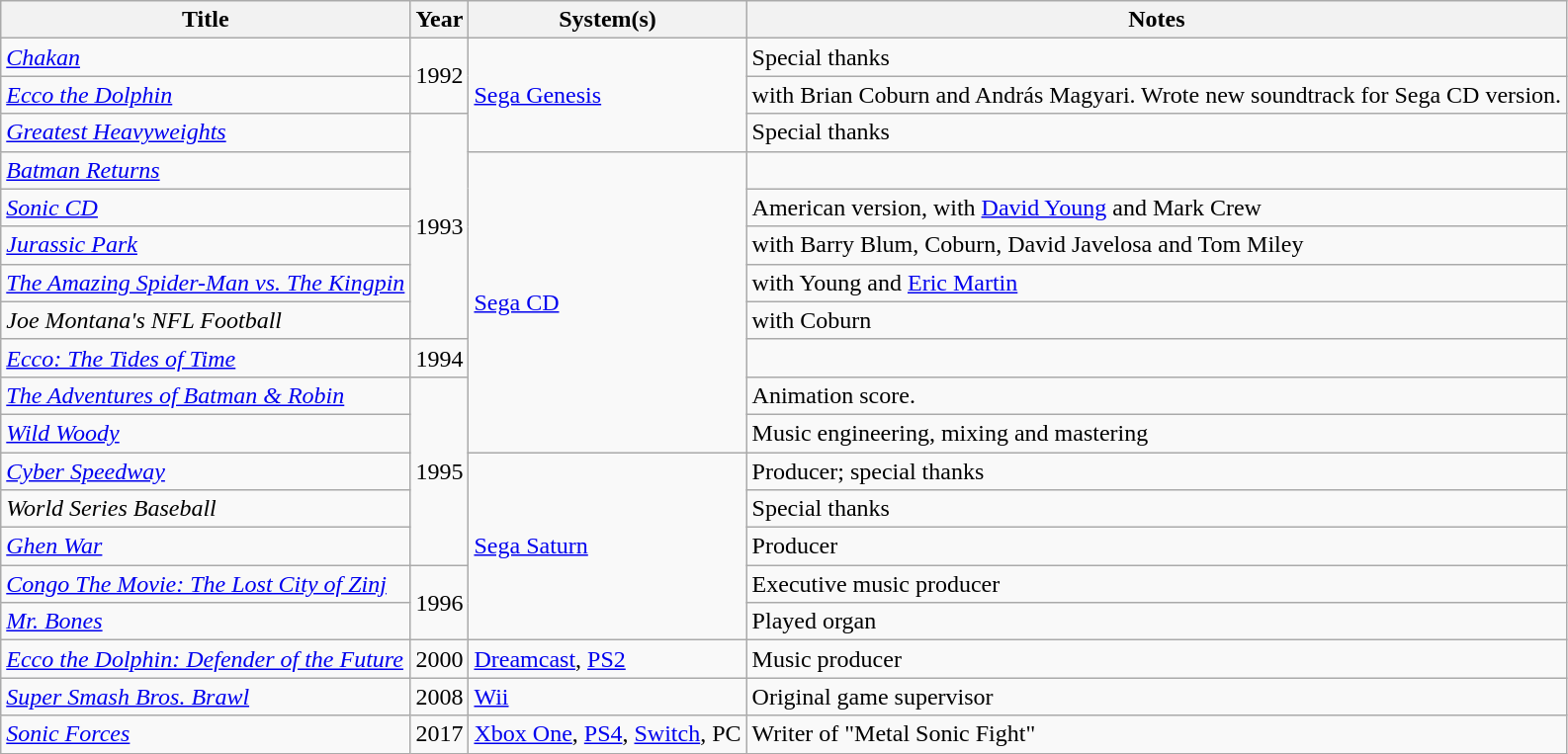<table class="wikitable sortable">
<tr>
<th>Title</th>
<th>Year</th>
<th>System(s)</th>
<th>Notes</th>
</tr>
<tr>
<td><em><a href='#'>Chakan</a></em></td>
<td rowspan="2" scope="row">1992</td>
<td rowspan="3" scope="row"><a href='#'>Sega Genesis</a></td>
<td>Special thanks</td>
</tr>
<tr>
<td><em><a href='#'>Ecco the Dolphin</a></em></td>
<td>with Brian Coburn and András Magyari. Wrote new soundtrack for Sega CD version.</td>
</tr>
<tr>
<td><em><a href='#'>Greatest Heavyweights</a></em></td>
<td rowspan="6" scope="row">1993</td>
<td>Special thanks</td>
</tr>
<tr>
<td><em><a href='#'>Batman Returns</a></em></td>
<td rowspan="8" scope="row"><a href='#'>Sega CD</a></td>
<td></td>
</tr>
<tr>
<td><em><a href='#'>Sonic CD</a></em></td>
<td>American version, with <a href='#'>David Young</a> and Mark Crew</td>
</tr>
<tr>
<td><em><a href='#'>Jurassic Park</a></em></td>
<td>with Barry Blum, Coburn, David Javelosa and Tom Miley</td>
</tr>
<tr>
<td><em><a href='#'>The Amazing Spider-Man vs. The Kingpin</a></em></td>
<td>with Young and <a href='#'>Eric Martin</a></td>
</tr>
<tr>
<td><em>Joe Montana's NFL Football</em></td>
<td>with Coburn</td>
</tr>
<tr>
<td><em><a href='#'>Ecco: The Tides of Time</a></em></td>
<td>1994</td>
<td></td>
</tr>
<tr>
<td><em><a href='#'>The Adventures of Batman & Robin</a></em></td>
<td rowspan="5" scope="row">1995</td>
<td>Animation score.</td>
</tr>
<tr>
<td><em><a href='#'>Wild Woody</a></em></td>
<td>Music engineering, mixing and mastering</td>
</tr>
<tr>
<td><em><a href='#'>Cyber Speedway</a></em></td>
<td rowspan="5" scope="row"><a href='#'>Sega Saturn</a></td>
<td>Producer; special thanks</td>
</tr>
<tr>
<td><em>World Series Baseball</em></td>
<td>Special thanks</td>
</tr>
<tr>
<td><em><a href='#'>Ghen War</a></em></td>
<td>Producer</td>
</tr>
<tr>
<td><em><a href='#'>Congo The Movie: The Lost City of Zinj</a></em></td>
<td rowspan = "2">1996</td>
<td>Executive music producer</td>
</tr>
<tr>
<td><em><a href='#'>Mr. Bones</a></em></td>
<td>Played organ</td>
</tr>
<tr>
<td><em><a href='#'>Ecco the Dolphin: Defender of the Future</a></em></td>
<td>2000</td>
<td><a href='#'>Dreamcast</a>, <a href='#'>PS2</a></td>
<td>Music producer</td>
</tr>
<tr>
<td><em><a href='#'>Super Smash Bros. Brawl</a></em></td>
<td>2008</td>
<td><a href='#'>Wii</a></td>
<td>Original game supervisor</td>
</tr>
<tr>
<td><em><a href='#'>Sonic Forces</a></em></td>
<td>2017</td>
<td><a href='#'>Xbox One</a>, <a href='#'>PS4</a>, <a href='#'>Switch</a>, PC</td>
<td>Writer of "Metal Sonic Fight"</td>
</tr>
</table>
